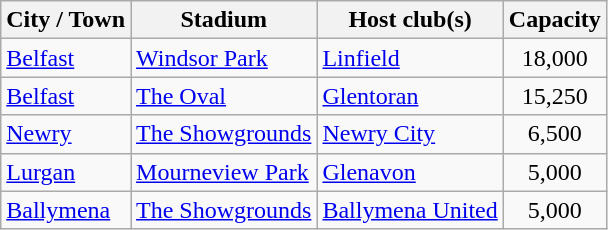<table class="wikitable sortable">
<tr>
<th>City / Town</th>
<th>Stadium</th>
<th>Host club(s)</th>
<th>Capacity</th>
</tr>
<tr>
<td><a href='#'>Belfast</a></td>
<td><a href='#'>Windsor Park</a></td>
<td><a href='#'>Linfield</a></td>
<td style="text-align: center;">18,000</td>
</tr>
<tr>
<td><a href='#'>Belfast</a></td>
<td><a href='#'>The Oval</a></td>
<td><a href='#'>Glentoran</a></td>
<td style="text-align: center;">15,250</td>
</tr>
<tr>
<td><a href='#'>Newry</a></td>
<td><a href='#'>The Showgrounds</a></td>
<td><a href='#'>Newry City</a></td>
<td style="text-align: center;">6,500</td>
</tr>
<tr>
<td><a href='#'>Lurgan</a></td>
<td><a href='#'>Mourneview Park</a></td>
<td><a href='#'>Glenavon</a></td>
<td style="text-align: center;">5,000</td>
</tr>
<tr>
<td><a href='#'>Ballymena</a></td>
<td><a href='#'>The Showgrounds</a></td>
<td><a href='#'>Ballymena United</a></td>
<td style="text-align: center;">5,000</td>
</tr>
</table>
